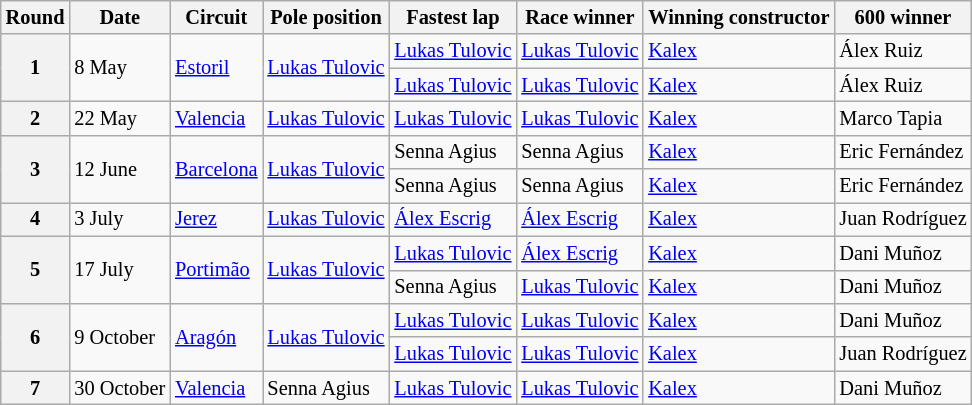<table class="wikitable" style="font-size:85%;">
<tr>
<th>Round</th>
<th>Date</th>
<th>Circuit</th>
<th>Pole position</th>
<th>Fastest lap</th>
<th>Race winner</th>
<th>Winning constructor</th>
<th> 600 winner</th>
</tr>
<tr>
<th rowspan=2>1</th>
<td rowspan=2>8 May</td>
<td rowspan=2> <a href='#'>Estoril</a></td>
<td rowspan=2> <a href='#'>Lukas Tulovic</a></td>
<td> <a href='#'>Lukas Tulovic</a></td>
<td nowrap> <a href='#'>Lukas Tulovic</a></td>
<td nowrap> <a href='#'>Kalex</a></td>
<td> Álex Ruiz</td>
</tr>
<tr>
<td> <a href='#'>Lukas Tulovic</a></td>
<td> <a href='#'>Lukas Tulovic</a></td>
<td> <a href='#'>Kalex</a></td>
<td> Álex Ruiz</td>
</tr>
<tr>
<th>2</th>
<td>22 May</td>
<td> <a href='#'>Valencia</a></td>
<td> <a href='#'>Lukas Tulovic</a></td>
<td nowrap> <a href='#'>Lukas Tulovic</a></td>
<td> <a href='#'>Lukas Tulovic</a></td>
<td> <a href='#'>Kalex</a></td>
<td> Marco Tapia</td>
</tr>
<tr>
<th rowspan=2>3</th>
<td rowspan=2>12 June</td>
<td rowspan=2 nowrap> <a href='#'>Barcelona</a></td>
<td rowspan=2 nowrap> <a href='#'>Lukas Tulovic</a></td>
<td> Senna Agius</td>
<td> Senna Agius</td>
<td> <a href='#'>Kalex</a></td>
<td> Eric Fernández</td>
</tr>
<tr>
<td> Senna Agius</td>
<td> Senna Agius</td>
<td> <a href='#'>Kalex</a></td>
<td> Eric Fernández</td>
</tr>
<tr>
<th>4</th>
<td>3 July</td>
<td> <a href='#'>Jerez</a></td>
<td> <a href='#'>Lukas Tulovic</a></td>
<td> <a href='#'>Álex Escrig</a></td>
<td> <a href='#'>Álex Escrig</a></td>
<td> <a href='#'>Kalex</a></td>
<td> Juan Rodríguez</td>
</tr>
<tr>
<th rowspan=2>5</th>
<td rowspan=2>17 July</td>
<td rowspan=2> <a href='#'>Portimão</a></td>
<td rowspan=2> <a href='#'>Lukas Tulovic</a></td>
<td> <a href='#'>Lukas Tulovic</a></td>
<td> <a href='#'>Álex Escrig</a></td>
<td> <a href='#'>Kalex</a></td>
<td> Dani Muñoz</td>
</tr>
<tr>
<td> Senna Agius</td>
<td> <a href='#'>Lukas Tulovic</a></td>
<td> <a href='#'>Kalex</a></td>
<td> Dani Muñoz</td>
</tr>
<tr>
<th rowspan=2>6</th>
<td rowspan=2>9 October</td>
<td rowspan=2> <a href='#'>Aragón</a></td>
<td rowspan=2> <a href='#'>Lukas Tulovic</a></td>
<td> <a href='#'>Lukas Tulovic</a></td>
<td> <a href='#'>Lukas Tulovic</a></td>
<td> <a href='#'>Kalex</a></td>
<td> Dani Muñoz</td>
</tr>
<tr>
<td> <a href='#'>Lukas Tulovic</a></td>
<td> <a href='#'>Lukas Tulovic</a></td>
<td> <a href='#'>Kalex</a></td>
<td> Juan Rodríguez</td>
</tr>
<tr>
<th>7</th>
<td nowrap>30 October</td>
<td> <a href='#'>Valencia</a></td>
<td> Senna Agius</td>
<td> <a href='#'>Lukas Tulovic</a></td>
<td> <a href='#'>Lukas Tulovic</a></td>
<td> <a href='#'>Kalex</a></td>
<td> Dani Muñoz</td>
</tr>
</table>
